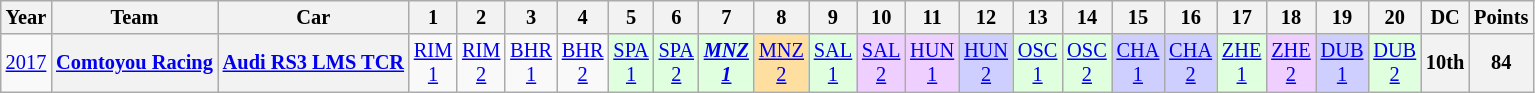<table class="wikitable" style="text-align:center; font-size:85%">
<tr>
<th>Year</th>
<th>Team</th>
<th>Car</th>
<th>1</th>
<th>2</th>
<th>3</th>
<th>4</th>
<th>5</th>
<th>6</th>
<th>7</th>
<th>8</th>
<th>9</th>
<th>10</th>
<th>11</th>
<th>12</th>
<th>13</th>
<th>14</th>
<th>15</th>
<th>16</th>
<th>17</th>
<th>18</th>
<th>19</th>
<th>20</th>
<th>DC</th>
<th>Points</th>
</tr>
<tr>
<td><a href='#'>2017</a></td>
<th nowrap><a href='#'>Comtoyou Racing</a></th>
<th nowrap><a href='#'>Audi RS3 LMS TCR</a></th>
<td><a href='#'>RIM<br>1</a></td>
<td><a href='#'>RIM<br>2</a></td>
<td><a href='#'>BHR<br>1</a></td>
<td><a href='#'>BHR<br>2</a></td>
<td style="background:#DFFFDF;"><a href='#'>SPA<br>1</a><br></td>
<td style="background:#DFFFDF;"><a href='#'>SPA<br>2</a><br></td>
<td style="background:#DFFFDF;"><strong><em><a href='#'>MNZ<br>1</a></em></strong><br></td>
<td style="background:#FFDF9F;"><a href='#'>MNZ<br>2</a><br></td>
<td style="background:#DFFFDF;"><a href='#'>SAL<br>1</a><br></td>
<td style="background:#EFCFFF;"><a href='#'>SAL<br>2</a><br></td>
<td style="background:#EFCFFF;"><a href='#'>HUN<br>1</a><br></td>
<td style="background:#CFCFFF;"><a href='#'>HUN<br>2</a><br></td>
<td style="background:#DFFFDF;"><a href='#'>OSC<br>1</a><br></td>
<td style="background:#DFFFDF;"><a href='#'>OSC<br>2</a><br></td>
<td style="background:#CFCFFF;"><a href='#'>CHA<br>1</a><br></td>
<td style="background:#CFCFFF;"><a href='#'>CHA<br>2</a><br></td>
<td style="background:#DFFFDF;"><a href='#'>ZHE<br>1</a><br></td>
<td style="background:#EFCFFF;"><a href='#'>ZHE<br>2</a><br></td>
<td style="background:#CFCFFF;"><a href='#'>DUB<br>1</a><br></td>
<td style="background:#DFFFDF;"><a href='#'>DUB<br>2</a><br></td>
<th>10th</th>
<th>84</th>
</tr>
</table>
